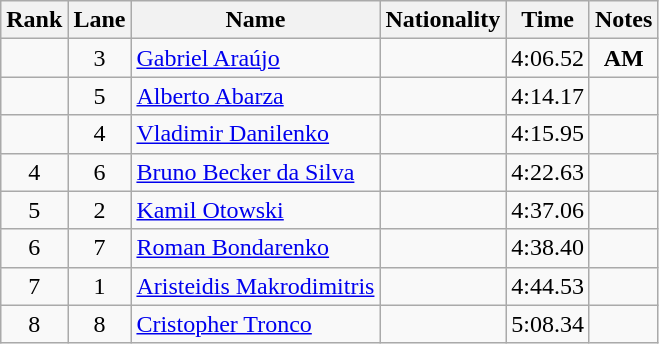<table class="wikitable sortable" style="text-align:center">
<tr>
<th>Rank</th>
<th>Lane</th>
<th>Name</th>
<th>Nationality</th>
<th>Time</th>
<th>Notes</th>
</tr>
<tr>
<td></td>
<td>3</td>
<td align=left><a href='#'>Gabriel Araújo</a></td>
<td align=left></td>
<td>4:06.52</td>
<td><strong>AM</strong></td>
</tr>
<tr>
<td></td>
<td>5</td>
<td align=left><a href='#'>Alberto Abarza</a></td>
<td align=left></td>
<td>4:14.17</td>
<td></td>
</tr>
<tr>
<td></td>
<td>4</td>
<td align=left><a href='#'>Vladimir Danilenko</a></td>
<td align=left></td>
<td>4:15.95</td>
<td></td>
</tr>
<tr>
<td>4</td>
<td>6</td>
<td align=left><a href='#'>Bruno Becker da Silva</a></td>
<td align=left></td>
<td>4:22.63</td>
<td></td>
</tr>
<tr>
<td>5</td>
<td>2</td>
<td align=left><a href='#'>Kamil Otowski</a></td>
<td align=left></td>
<td>4:37.06</td>
<td></td>
</tr>
<tr>
<td>6</td>
<td>7</td>
<td align=left><a href='#'>Roman Bondarenko</a></td>
<td align=left></td>
<td>4:38.40</td>
<td></td>
</tr>
<tr>
<td>7</td>
<td>1</td>
<td align=left><a href='#'>Aristeidis Makrodimitris</a></td>
<td align=left></td>
<td>4:44.53</td>
<td></td>
</tr>
<tr>
<td>8</td>
<td>8</td>
<td align=left><a href='#'>Cristopher Tronco</a></td>
<td align=left></td>
<td>5:08.34</td>
<td></td>
</tr>
</table>
